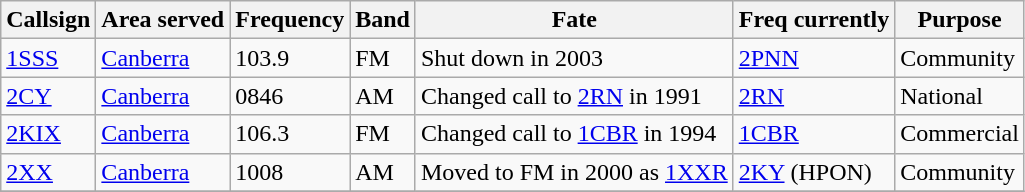<table class="wikitable sortable" style="margin: 1em 1em 1em 0; background: #f9f9f9; border: 1px #aaa solid; border-collapse: collapse">
<tr>
<th>Callsign</th>
<th>Area served</th>
<th>Frequency</th>
<th>Band</th>
<th>Fate</th>
<th>Freq currently</th>
<th>Purpose</th>
</tr>
<tr style="vertical-align: top; text-align: left;">
<td><a href='#'>1SSS</a></td>
<td><a href='#'>Canberra</a></td>
<td>103.9</td>
<td>FM</td>
<td>Shut down in 2003</td>
<td><a href='#'>2PNN</a></td>
<td>Community</td>
</tr>
<tr style="vertical-align: top; text-align: left;">
<td><a href='#'>2CY</a></td>
<td><a href='#'>Canberra</a></td>
<td><span>0</span>846</td>
<td>AM</td>
<td>Changed call to <a href='#'>2RN</a> in 1991</td>
<td><a href='#'>2RN</a></td>
<td>National</td>
</tr>
<tr style="vertical-align: top; text-align: left;">
<td><a href='#'>2KIX</a></td>
<td><a href='#'>Canberra</a></td>
<td>106.3</td>
<td>FM</td>
<td>Changed call to <a href='#'>1CBR</a> in 1994</td>
<td><a href='#'>1CBR</a></td>
<td>Commercial</td>
</tr>
<tr style="vertical-align: top; text-align: left;">
<td><a href='#'>2XX</a></td>
<td><a href='#'>Canberra</a></td>
<td>1008</td>
<td>AM</td>
<td>Moved to FM in 2000 as <a href='#'>1XXR</a></td>
<td><a href='#'>2KY</a> (HPON)</td>
<td>Community</td>
</tr>
<tr style="vertical-align: top; text-align: left;">
</tr>
</table>
